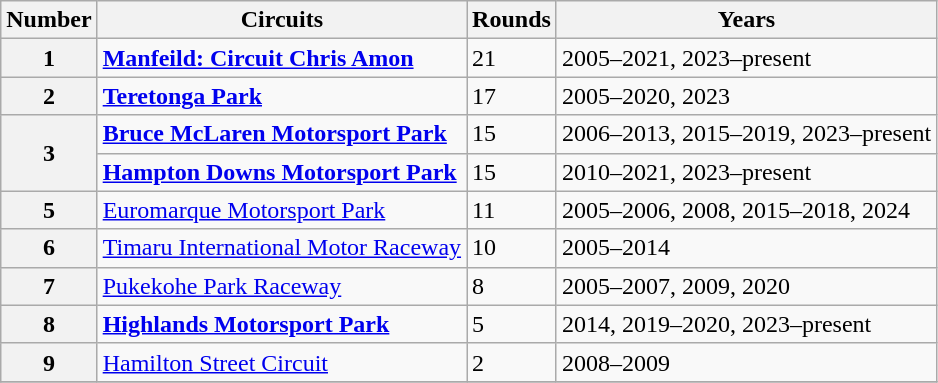<table class="wikitable" style="text-align=center">
<tr>
<th>Number</th>
<th>Circuits</th>
<th>Rounds</th>
<th>Years</th>
</tr>
<tr>
<th>1</th>
<td><strong> <a href='#'>Manfeild: Circuit Chris Amon</a></strong></td>
<td>21</td>
<td>2005–2021, 2023–present</td>
</tr>
<tr>
<th>2</th>
<td><strong> <a href='#'>Teretonga Park</a></strong></td>
<td>17</td>
<td>2005–2020, 2023</td>
</tr>
<tr>
<th rowspan=2>3</th>
<td><strong> <a href='#'>Bruce McLaren Motorsport Park</a></strong></td>
<td>15</td>
<td>2006–2013, 2015–2019, 2023–present</td>
</tr>
<tr>
<td><strong> <a href='#'>Hampton Downs Motorsport Park</a></strong></td>
<td>15</td>
<td>2010–2021, 2023–present</td>
</tr>
<tr>
<th>5</th>
<td> <a href='#'>Euromarque Motorsport Park</a></td>
<td>11</td>
<td>2005–2006, 2008, 2015–2018, 2024</td>
</tr>
<tr>
<th>6</th>
<td> <a href='#'>Timaru International Motor Raceway</a></td>
<td>10</td>
<td>2005–2014</td>
</tr>
<tr>
<th>7</th>
<td> <a href='#'>Pukekohe Park Raceway</a></td>
<td>8</td>
<td>2005–2007, 2009, 2020</td>
</tr>
<tr>
<th>8</th>
<td><strong> <a href='#'>Highlands Motorsport Park</a></strong></td>
<td>5</td>
<td>2014, 2019–2020, 2023–present</td>
</tr>
<tr>
<th>9</th>
<td> <a href='#'>Hamilton Street Circuit</a></td>
<td>2</td>
<td>2008–2009</td>
</tr>
<tr>
</tr>
</table>
